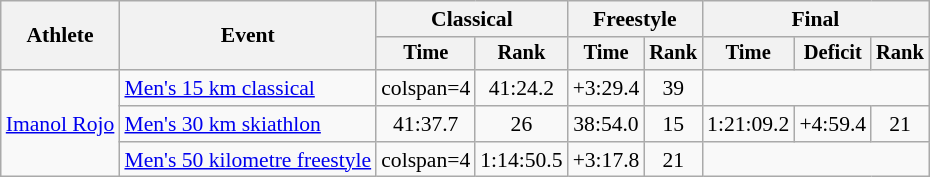<table class="wikitable" style="font-size:90%">
<tr>
<th rowspan=2>Athlete</th>
<th rowspan=2>Event</th>
<th colspan=2>Classical</th>
<th colspan=2>Freestyle</th>
<th colspan=3>Final</th>
</tr>
<tr style="font-size: 95%">
<th>Time</th>
<th>Rank</th>
<th>Time</th>
<th>Rank</th>
<th>Time</th>
<th>Deficit</th>
<th>Rank</th>
</tr>
<tr align=center>
<td align=left rowspan=3><a href='#'>Imanol Rojo</a></td>
<td align=left><a href='#'>Men's 15 km classical</a></td>
<td>colspan=4 </td>
<td>41:24.2</td>
<td>+3:29.4</td>
<td>39</td>
</tr>
<tr align=center>
<td align=left><a href='#'>Men's 30 km skiathlon</a></td>
<td>41:37.7</td>
<td>26</td>
<td>38:54.0</td>
<td>15</td>
<td>1:21:09.2</td>
<td>+4:59.4</td>
<td>21</td>
</tr>
<tr align=center>
<td align=left><a href='#'>Men's 50 kilometre freestyle</a></td>
<td>colspan=4 </td>
<td>1:14:50.5</td>
<td>+3:17.8</td>
<td>21</td>
</tr>
</table>
